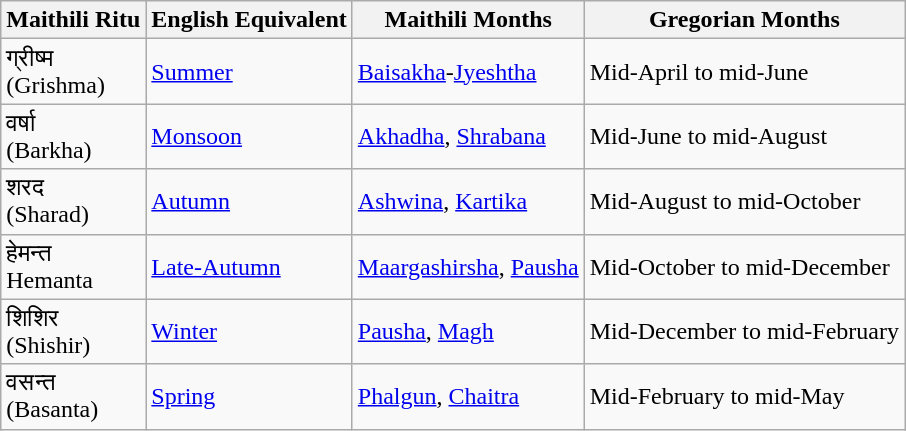<table class = "wikitable">
<tr>
<th>Maithili Ritu</th>
<th>English Equivalent</th>
<th>Maithili Months</th>
<th>Gregorian Months</th>
</tr>
<tr>
<td>ग्रीष्म<br>(Grishma)</td>
<td><a href='#'>Summer</a></td>
<td><a href='#'>Baisakha</a>-<a href='#'>Jyeshtha</a></td>
<td>Mid-April to mid-June</td>
</tr>
<tr>
<td>वर्षा<br>(Barkha)</td>
<td><a href='#'>Monsoon</a></td>
<td><a href='#'>Akhadha</a>, <a href='#'>Shrabana</a></td>
<td>Mid-June to mid-August</td>
</tr>
<tr>
<td>शरद<br>(Sharad)</td>
<td><a href='#'>Autumn</a></td>
<td><a href='#'>Ashwina</a>, <a href='#'>Kartika</a></td>
<td>Mid-August to mid-October</td>
</tr>
<tr>
<td>हेमन्त<br>Hemanta</td>
<td><a href='#'>Late-Autumn</a></td>
<td><a href='#'>Maargashirsha</a>, <a href='#'>Pausha</a></td>
<td>Mid-October to mid-December</td>
</tr>
<tr>
<td>शिशिर<br>(Shishir)</td>
<td><a href='#'>Winter</a></td>
<td><a href='#'>Pausha</a>, <a href='#'>Magh</a></td>
<td>Mid-December to mid-February</td>
</tr>
<tr>
<td>वसन्त<br>(Basanta)</td>
<td><a href='#'>Spring</a></td>
<td><a href='#'>Phalgun</a>, <a href='#'>Chaitra</a></td>
<td>Mid-February to mid-May</td>
</tr>
</table>
